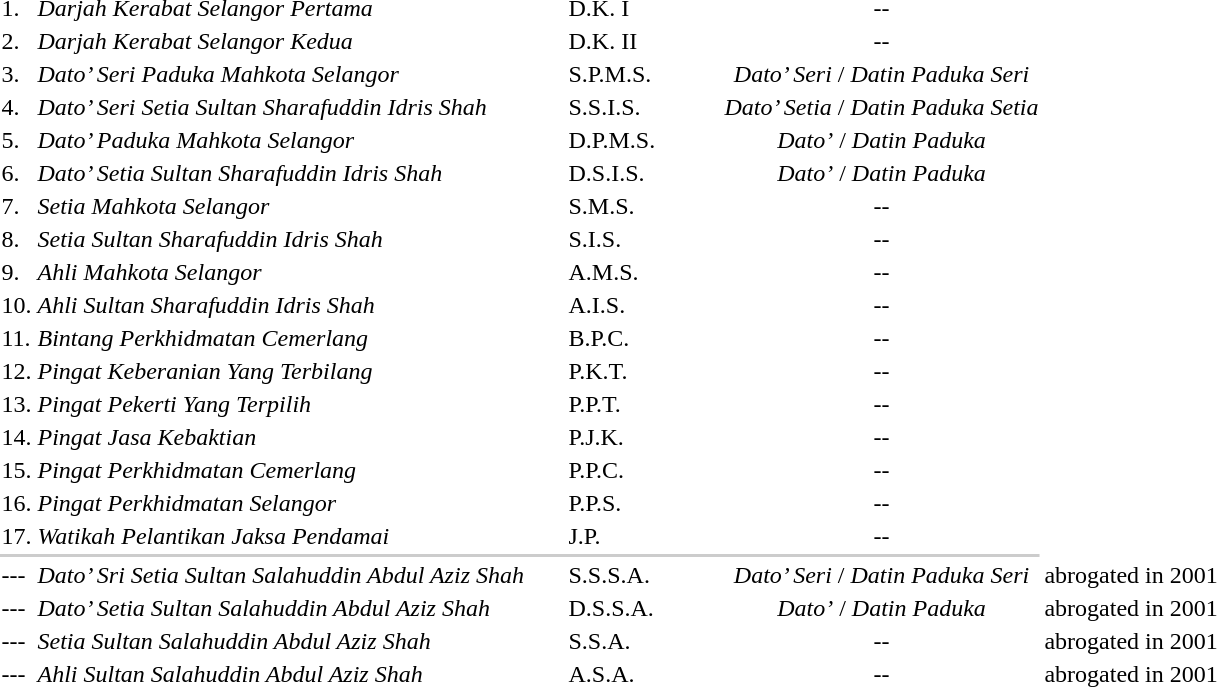<table>
<tr>
<td>1.</td>
<td width=350px><em>Darjah Kerabat Selangor Pertama</em></td>
<td width=100px>D.K. I</td>
<td align=center>--</td>
</tr>
<tr>
<td>2.</td>
<td><em>Darjah Kerabat Selangor Kedua</em></td>
<td>D.K. II</td>
<td align=center>--</td>
</tr>
<tr>
<td>3.</td>
<td><em>Dato’ Seri Paduka Mahkota Selangor</em></td>
<td>S.P.M.S.</td>
<td align=center><em>Dato’ Seri</em> / <em>Datin Paduka Seri</em> </td>
</tr>
<tr>
<td>4.</td>
<td><em>Dato’ Seri Setia Sultan Sharafuddin Idris Shah</em></td>
<td>S.S.I.S.</td>
<td align=center><em>Dato’ Setia</em>  / <em>Datin Paduka Setia</em> </td>
</tr>
<tr>
<td>5.</td>
<td><em>Dato’ Paduka Mahkota Selangor</em></td>
<td>D.P.M.S.</td>
<td align=center><em>Dato’</em> / <em>Datin Paduka</em> </td>
</tr>
<tr>
<td>6.</td>
<td><em>Dato’ Setia Sultan Sharafuddin Idris Shah</em></td>
<td>D.S.I.S.</td>
<td align=center><em>Dato’</em> / <em>Datin Paduka</em> </td>
</tr>
<tr>
<td>7.</td>
<td><em>Setia Mahkota Selangor</em></td>
<td>S.M.S.</td>
<td align=center>--</td>
</tr>
<tr>
<td>8.</td>
<td><em>Setia Sultan Sharafuddin Idris Shah</em></td>
<td>S.I.S.</td>
<td align=center>--</td>
</tr>
<tr>
<td>9.</td>
<td><em>Ahli Mahkota Selangor</em></td>
<td>A.M.S.</td>
<td align=center>--</td>
</tr>
<tr>
<td>10.</td>
<td><em>Ahli Sultan Sharafuddin Idris Shah</em></td>
<td>A.I.S.</td>
<td align=center>--</td>
</tr>
<tr>
<td>11.</td>
<td><em>Bintang Perkhidmatan Cemerlang</em></td>
<td>B.P.C.</td>
<td align=center>--</td>
</tr>
<tr>
<td>12.</td>
<td><em>Pingat Keberanian Yang Terbilang</em></td>
<td>P.K.T.</td>
<td align=center>--</td>
</tr>
<tr>
<td>13.</td>
<td><em>Pingat Pekerti Yang Terpilih</em></td>
<td>P.P.T.</td>
<td align=center>--</td>
</tr>
<tr>
<td>14.</td>
<td><em>Pingat Jasa Kebaktian</em></td>
<td>P.J.K.</td>
<td align=center>--</td>
</tr>
<tr>
<td>15.</td>
<td><em>Pingat Perkhidmatan Cemerlang</em></td>
<td>P.P.C.</td>
<td align=center>--</td>
</tr>
<tr>
<td>16.</td>
<td><em>Pingat Perkhidmatan Selangor</em></td>
<td>P.P.S.</td>
<td align=center>--</td>
</tr>
<tr>
<td>17.</td>
<td><em>Watikah Pelantikan Jaksa Pendamai</em></td>
<td>J.P.</td>
<td align=center>--</td>
</tr>
<tr>
<td colspan=4 style="background-color:#cccccc"></td>
</tr>
<tr>
<td>---</td>
<td><em>Dato’ Sri Setia Sultan Salahuddin Abdul Aziz Shah</em></td>
<td>S.S.S.A.</td>
<td align=center><em>Dato’ Seri</em>  / <em>Datin Paduka Seri</em> </td>
<td>abrogated in 2001</td>
</tr>
<tr>
<td>---</td>
<td><em>Dato’ Setia Sultan Salahuddin Abdul Aziz Shah</em></td>
<td>D.S.S.A.</td>
<td align=center><em>Dato’</em> / <em>Datin Paduka</em> </td>
<td>abrogated in 2001</td>
</tr>
<tr>
<td>---</td>
<td><em>Setia Sultan Salahuddin Abdul Aziz Shah</em></td>
<td>S.S.A.</td>
<td align=center>--</td>
<td>abrogated in 2001</td>
</tr>
<tr>
<td>---</td>
<td><em>Ahli Sultan Salahuddin Abdul Aziz Shah</em></td>
<td>A.S.A.</td>
<td align=center>--</td>
<td>abrogated in 2001</td>
</tr>
</table>
